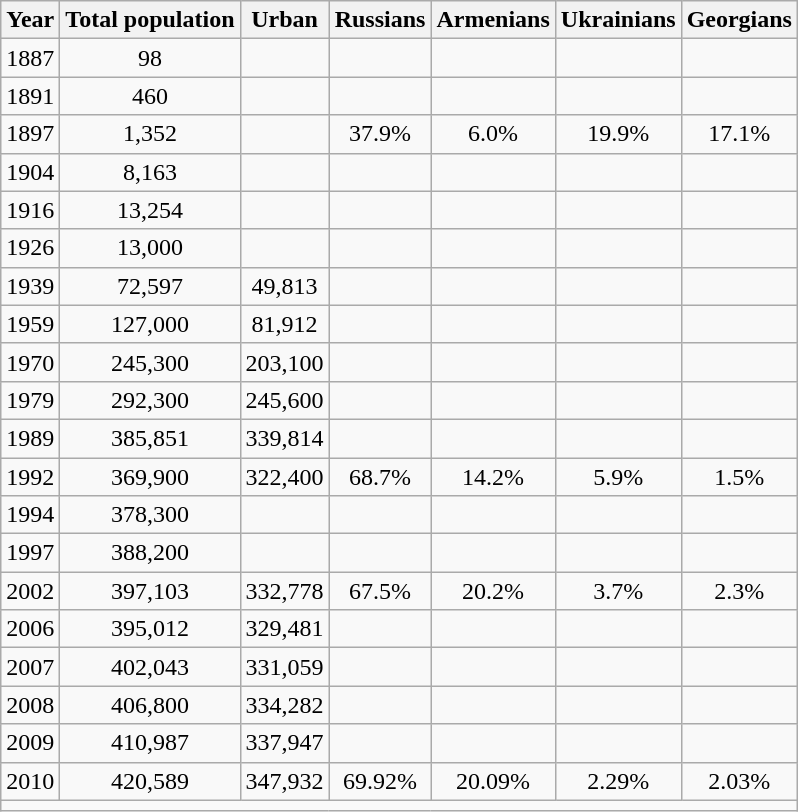<table class="wikitable" style="text-align:center">
<tr>
<th>Year</th>
<th>Total population</th>
<th>Urban</th>
<th>Russians</th>
<th>Armenians</th>
<th>Ukrainians</th>
<th>Georgians</th>
</tr>
<tr>
<td>1887</td>
<td>98</td>
<td></td>
<td></td>
<td></td>
<td></td>
<td></td>
</tr>
<tr>
<td>1891</td>
<td>460</td>
<td></td>
<td></td>
<td></td>
<td></td>
<td></td>
</tr>
<tr>
<td>1897</td>
<td>1,352</td>
<td></td>
<td>37.9%</td>
<td>6.0%</td>
<td>19.9%</td>
<td>17.1%</td>
</tr>
<tr>
<td>1904</td>
<td>8,163</td>
<td></td>
<td></td>
<td></td>
<td></td>
<td></td>
</tr>
<tr>
<td>1916</td>
<td>13,254</td>
<td></td>
<td></td>
<td></td>
<td></td>
<td></td>
</tr>
<tr>
<td>1926</td>
<td>13,000</td>
<td></td>
<td></td>
<td></td>
<td></td>
<td></td>
</tr>
<tr>
<td>1939</td>
<td>72,597</td>
<td>49,813</td>
<td></td>
<td></td>
<td></td>
<td></td>
</tr>
<tr>
<td>1959</td>
<td>127,000</td>
<td>81,912</td>
<td></td>
<td></td>
<td></td>
<td></td>
</tr>
<tr>
<td>1970</td>
<td>245,300</td>
<td>203,100</td>
<td></td>
<td></td>
<td></td>
<td></td>
</tr>
<tr>
<td>1979</td>
<td>292,300</td>
<td>245,600</td>
<td></td>
<td></td>
<td></td>
<td></td>
</tr>
<tr>
<td>1989</td>
<td>385,851</td>
<td>339,814</td>
<td></td>
<td></td>
<td></td>
<td></td>
</tr>
<tr>
<td>1992</td>
<td>369,900</td>
<td>322,400</td>
<td>68.7%</td>
<td>14.2%</td>
<td>5.9%</td>
<td>1.5%</td>
</tr>
<tr>
<td>1994</td>
<td>378,300</td>
<td></td>
<td></td>
<td></td>
<td></td>
<td></td>
</tr>
<tr>
<td>1997</td>
<td>388,200</td>
<td></td>
<td></td>
<td></td>
<td></td>
<td></td>
</tr>
<tr>
<td>2002</td>
<td>397,103</td>
<td>332,778</td>
<td>67.5%</td>
<td>20.2%</td>
<td>3.7%</td>
<td>2.3%</td>
</tr>
<tr>
<td>2006</td>
<td>395,012</td>
<td>329,481</td>
<td></td>
<td></td>
<td></td>
<td></td>
</tr>
<tr>
<td>2007</td>
<td>402,043</td>
<td>331,059</td>
<td></td>
<td></td>
<td></td>
<td></td>
</tr>
<tr>
<td>2008</td>
<td>406,800</td>
<td>334,282</td>
<td></td>
<td></td>
<td></td>
<td></td>
</tr>
<tr>
<td>2009</td>
<td>410,987</td>
<td>337,947</td>
<td></td>
<td></td>
<td></td>
<td></td>
</tr>
<tr>
<td>2010</td>
<td>420,589</td>
<td>347,932</td>
<td>69.92%</td>
<td>20.09%</td>
<td>2.29%</td>
<td>2.03%</td>
</tr>
<tr>
<td colspan=7></td>
</tr>
</table>
